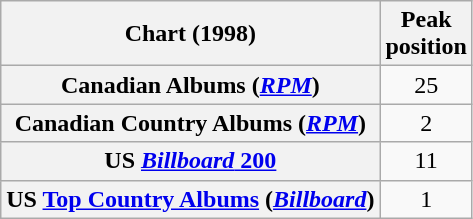<table class="wikitable sortable plainrowheaders" style="text-align:center">
<tr>
<th scope="col">Chart (1998)</th>
<th scope="col">Peak<br> position</th>
</tr>
<tr>
<th scope="row">Canadian Albums (<em><a href='#'>RPM</a></em>)</th>
<td>25</td>
</tr>
<tr>
<th scope="row">Canadian Country Albums (<em><a href='#'>RPM</a></em>)</th>
<td>2</td>
</tr>
<tr>
<th scope="row">US <a href='#'><em>Billboard</em> 200</a></th>
<td>11</td>
</tr>
<tr>
<th scope="row">US <a href='#'>Top Country Albums</a> (<em><a href='#'>Billboard</a></em>)</th>
<td>1</td>
</tr>
</table>
